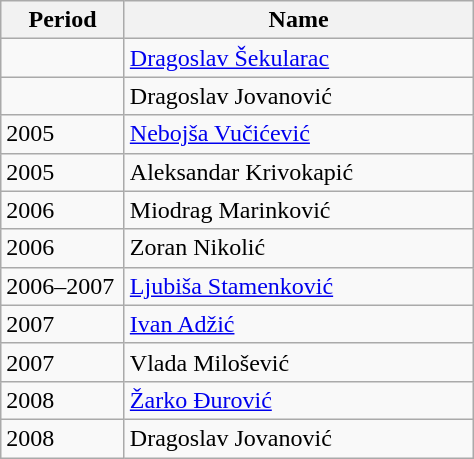<table class="wikitable">
<tr>
<th width="75">Period</th>
<th width="225">Name</th>
</tr>
<tr>
<td></td>
<td> <a href='#'>Dragoslav Šekularac</a></td>
</tr>
<tr>
<td></td>
<td> Dragoslav Jovanović</td>
</tr>
<tr>
<td>2005</td>
<td> <a href='#'>Nebojša Vučićević</a></td>
</tr>
<tr>
<td>2005</td>
<td> Aleksandar Krivokapić</td>
</tr>
<tr>
<td>2006</td>
<td> Miodrag Marinković</td>
</tr>
<tr>
<td>2006</td>
<td> Zoran Nikolić</td>
</tr>
<tr>
<td>2006–2007</td>
<td> <a href='#'>Ljubiša Stamenković</a></td>
</tr>
<tr>
<td>2007</td>
<td> <a href='#'>Ivan Adžić</a></td>
</tr>
<tr>
<td>2007</td>
<td> Vlada Milošević</td>
</tr>
<tr>
<td>2008</td>
<td> <a href='#'>Žarko Đurović</a></td>
</tr>
<tr>
<td>2008</td>
<td> Dragoslav Jovanović</td>
</tr>
</table>
